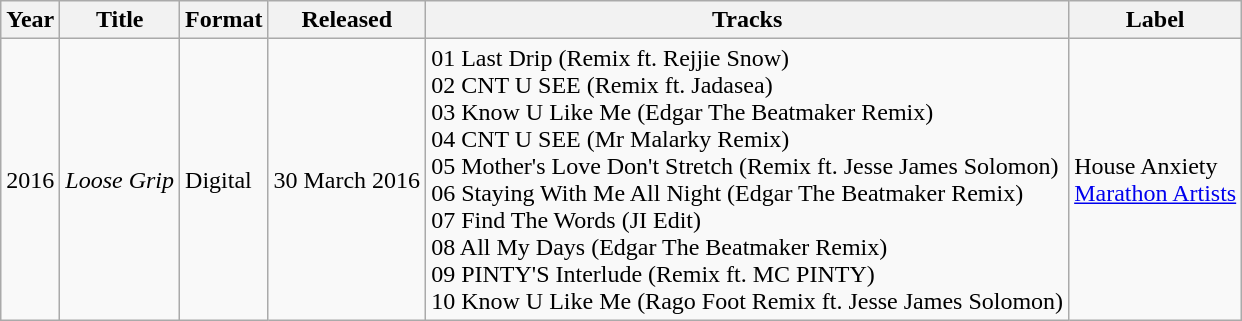<table class="wikitable">
<tr>
<th>Year</th>
<th>Title</th>
<th>Format</th>
<th>Released</th>
<th>Tracks</th>
<th>Label</th>
</tr>
<tr>
<td>2016</td>
<td><em>Loose Grip</em></td>
<td>Digital</td>
<td>30 March 2016</td>
<td>01 Last Drip (Remix ft. Rejjie Snow)<br>02 CNT U SEE (Remix ft. Jadasea)<br>03 Know U Like Me (Edgar The Beatmaker Remix)<br>04 CNT U SEE (Mr Malarky Remix)<br>05 Mother's Love Don't Stretch (Remix ft. Jesse James Solomon)<br>06 Staying With Me All Night (Edgar The Beatmaker Remix)<br>07 Find The Words (JI Edit)<br>08 All My Days (Edgar The Beatmaker Remix)<br>09 PINTY'S Interlude (Remix ft. MC PINTY)<br>10 Know U Like Me (Rago Foot Remix ft. Jesse James Solomon)<br></td>
<td>House Anxiety<br><a href='#'>Marathon Artists</a></td>
</tr>
</table>
